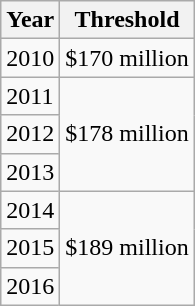<table class="wikitable">
<tr>
<th>Year</th>
<th>Threshold</th>
</tr>
<tr>
<td>2010</td>
<td>$170 million</td>
</tr>
<tr>
<td>2011</td>
<td rowspan=3>$178 million</td>
</tr>
<tr>
<td>2012</td>
</tr>
<tr>
<td>2013</td>
</tr>
<tr>
<td>2014</td>
<td rowspan=3>$189 million</td>
</tr>
<tr>
<td>2015</td>
</tr>
<tr>
<td>2016</td>
</tr>
</table>
